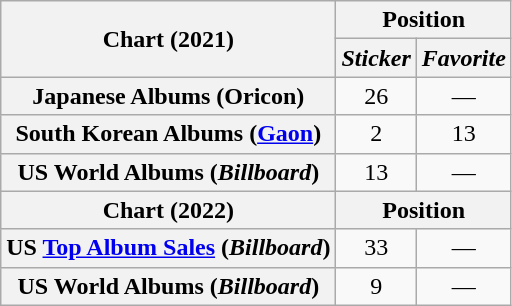<table class="wikitable plainrowheaders" style="text-align:center">
<tr>
<th scope="col" rowspan="2">Chart (2021)</th>
<th scope="col" colspan="2">Position</th>
</tr>
<tr>
<th><em>Sticker</em></th>
<th><em>Favorite</em></th>
</tr>
<tr>
<th scope="row">Japanese Albums (Oricon)</th>
<td>26</td>
<td>—</td>
</tr>
<tr>
<th scope="row">South Korean Albums (<a href='#'>Gaon</a>)</th>
<td>2</td>
<td>13</td>
</tr>
<tr>
<th scope="row">US World Albums (<em>Billboard</em>)</th>
<td>13</td>
<td>—</td>
</tr>
<tr>
<th scope="col" rowspan="1">Chart (2022)</th>
<th scope="col" colspan="2">Position</th>
</tr>
<tr>
<th scope="row">US <a href='#'>Top Album Sales</a> (<em>Billboard</em>)</th>
<td>33</td>
<td>—</td>
</tr>
<tr>
<th scope="row">US World Albums (<em>Billboard</em>)</th>
<td>9</td>
<td>—</td>
</tr>
</table>
